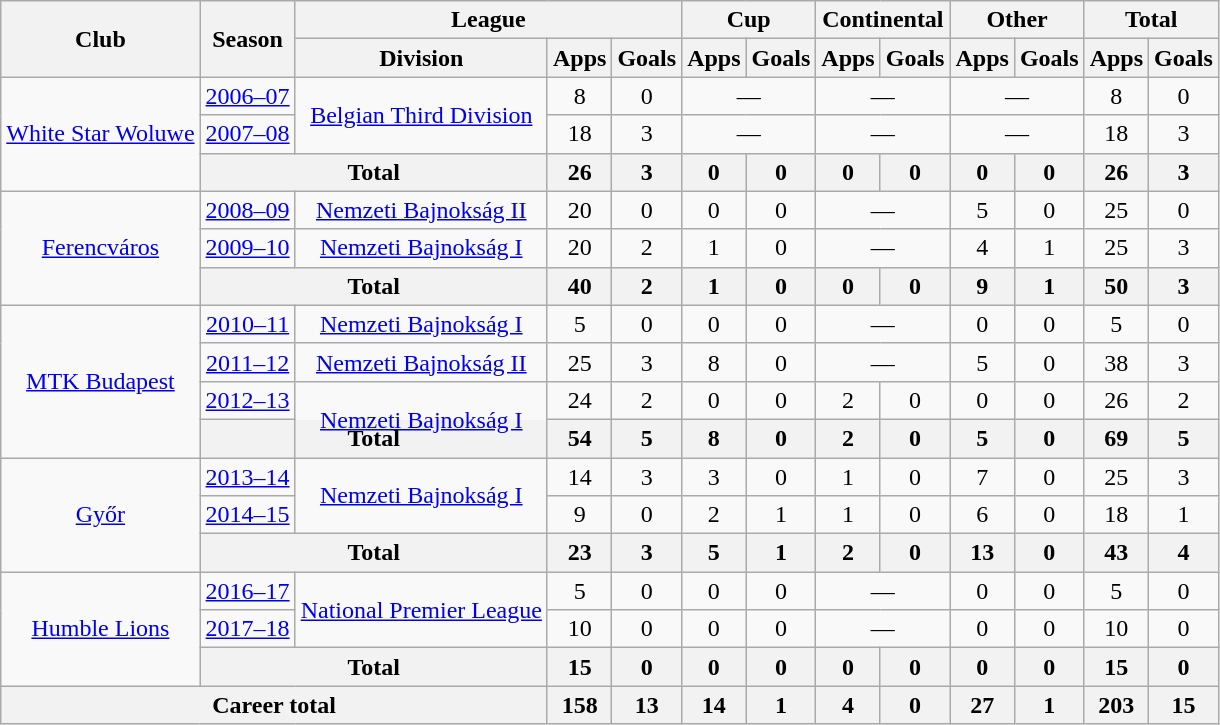<table class="wikitable" style="text-align:center">
<tr>
<th rowspan="2">Club</th>
<th rowspan="2">Season</th>
<th colspan="3">League</th>
<th colspan="2">Cup</th>
<th colspan="2">Continental</th>
<th colspan="2">Other</th>
<th colspan="2">Total</th>
</tr>
<tr>
<th>Division</th>
<th>Apps</th>
<th>Goals</th>
<th>Apps</th>
<th>Goals</th>
<th>Apps</th>
<th>Goals</th>
<th>Apps</th>
<th>Goals</th>
<th>Apps</th>
<th>Goals</th>
</tr>
<tr>
<td rowspan="3"><a href='#'>White Star Woluwe</a></td>
<td><a href='#'>2006–07</a></td>
<td rowspan="2"><a href='#'>Belgian Third Division</a></td>
<td>8</td>
<td>0</td>
<td colspan="2">—</td>
<td colspan="2">—</td>
<td colspan="2">—</td>
<td>8</td>
<td>0</td>
</tr>
<tr>
<td><a href='#'>2007–08</a></td>
<td>18</td>
<td>3</td>
<td colspan="2">—</td>
<td colspan="2">—</td>
<td colspan="2">—</td>
<td>18</td>
<td>3</td>
</tr>
<tr>
<th colspan="2">Total</th>
<th>26</th>
<th>3</th>
<th>0</th>
<th>0</th>
<th>0</th>
<th>0</th>
<th>0</th>
<th>0</th>
<th>26</th>
<th>3</th>
</tr>
<tr>
<td rowspan="3"><a href='#'>Ferencváros</a></td>
<td><a href='#'>2008–09</a></td>
<td rowspan="1"><a href='#'>Nemzeti Bajnokság II</a></td>
<td>20</td>
<td>0</td>
<td>0</td>
<td>0</td>
<td colspan="2">—</td>
<td>5</td>
<td>0</td>
<td>25</td>
<td>0</td>
</tr>
<tr>
<td><a href='#'>2009–10</a></td>
<td rowspan="1"><a href='#'>Nemzeti Bajnokság I</a></td>
<td>20</td>
<td>2</td>
<td>1</td>
<td>0</td>
<td colspan="2">—</td>
<td>4</td>
<td>1</td>
<td>25</td>
<td>3</td>
</tr>
<tr>
<th colspan="2">Total</th>
<th>40</th>
<th>2</th>
<th>1</th>
<th>0</th>
<th>0</th>
<th>0</th>
<th>9</th>
<th>1</th>
<th>50</th>
<th>3</th>
</tr>
<tr>
<td rowspan="4"><a href='#'>MTK Budapest</a></td>
<td><a href='#'>2010–11</a></td>
<td><a href='#'>Nemzeti Bajnokság I</a></td>
<td>5</td>
<td>0</td>
<td>0</td>
<td>0</td>
<td colspan="2">—</td>
<td>0</td>
<td>0</td>
<td>5</td>
<td>0</td>
</tr>
<tr>
<td><a href='#'>2011–12</a></td>
<td><a href='#'>Nemzeti Bajnokság II</a></td>
<td>25</td>
<td>3</td>
<td>8</td>
<td>0</td>
<td colspan="2">—</td>
<td>5</td>
<td>0</td>
<td>38</td>
<td>3</td>
</tr>
<tr>
<td><a href='#'>2012–13</a></td>
<td rowspan="2"><a href='#'>Nemzeti Bajnokság I</a></td>
<td>24</td>
<td>2</td>
<td>0</td>
<td>0</td>
<td>2</td>
<td>0</td>
<td>0</td>
<td>0</td>
<td>26</td>
<td>2</td>
</tr>
<tr>
<th colspan="2">Total</th>
<th>54</th>
<th>5</th>
<th>8</th>
<th>0</th>
<th>2</th>
<th>0</th>
<th>5</th>
<th>0</th>
<th>69</th>
<th>5</th>
</tr>
<tr>
<td rowspan="3"><a href='#'>Győr</a></td>
<td><a href='#'>2013–14</a></td>
<td rowspan="2"><a href='#'>Nemzeti Bajnokság I</a></td>
<td>14</td>
<td>3</td>
<td>3</td>
<td>0</td>
<td>1</td>
<td>0</td>
<td>7</td>
<td>0</td>
<td>25</td>
<td>3</td>
</tr>
<tr>
<td><a href='#'>2014–15</a></td>
<td>9</td>
<td>0</td>
<td>2</td>
<td>1</td>
<td>1</td>
<td>0</td>
<td>6</td>
<td>0</td>
<td>18</td>
<td>1</td>
</tr>
<tr>
<th colspan="2">Total</th>
<th>23</th>
<th>3</th>
<th>5</th>
<th>1</th>
<th>2</th>
<th>0</th>
<th>13</th>
<th>0</th>
<th>43</th>
<th>4</th>
</tr>
<tr>
<td rowspan="3"><a href='#'>Humble Lions</a></td>
<td><a href='#'>2016–17</a></td>
<td rowspan="2"><a href='#'>National Premier League</a></td>
<td>5</td>
<td>0</td>
<td>0</td>
<td>0</td>
<td colspan="2">—</td>
<td>0</td>
<td>0</td>
<td>5</td>
<td>0</td>
</tr>
<tr>
<td><a href='#'>2017–18</a></td>
<td>10</td>
<td>0</td>
<td>0</td>
<td>0</td>
<td colspan="2">—</td>
<td>0</td>
<td>0</td>
<td>10</td>
<td>0</td>
</tr>
<tr>
<th colspan="2">Total</th>
<th>15</th>
<th>0</th>
<th>0</th>
<th>0</th>
<th>0</th>
<th>0</th>
<th>0</th>
<th>0</th>
<th>15</th>
<th>0</th>
</tr>
<tr>
<th colspan="3">Career total</th>
<th>158</th>
<th>13</th>
<th>14</th>
<th>1</th>
<th>4</th>
<th>0</th>
<th>27</th>
<th>1</th>
<th>203</th>
<th>15</th>
</tr>
</table>
